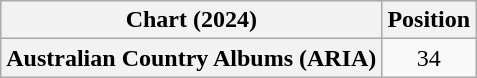<table class="wikitable plainrowheaders" style="text-align:center;">
<tr>
<th scope="col">Chart (2024)</th>
<th scope="col">Position</th>
</tr>
<tr>
<th scope="row">Australian Country Albums (ARIA)</th>
<td>34</td>
</tr>
</table>
